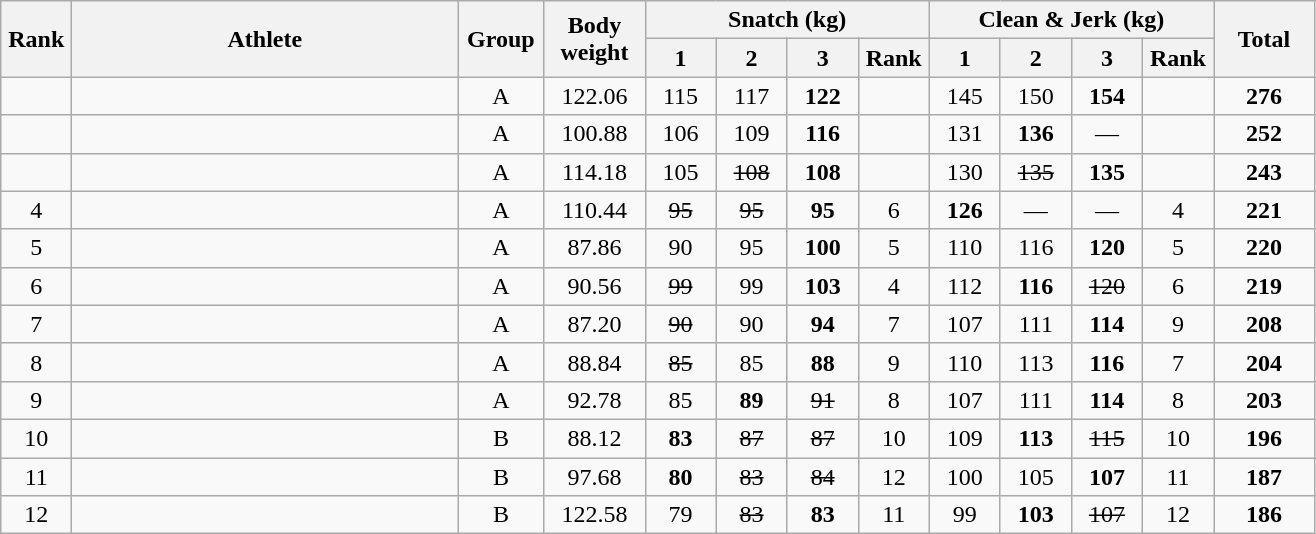<table class = "wikitable" style="text-align:center;">
<tr>
<th rowspan=2 width=40>Rank</th>
<th rowspan=2 width=250>Athlete</th>
<th rowspan=2 width=50>Group</th>
<th rowspan=2 width=60>Body weight</th>
<th colspan=4>Snatch (kg)</th>
<th colspan=4>Clean & Jerk (kg)</th>
<th rowspan=2 width=60>Total</th>
</tr>
<tr>
<th width=40>1</th>
<th width=40>2</th>
<th width=40>3</th>
<th width=40>Rank</th>
<th width=40>1</th>
<th width=40>2</th>
<th width=40>3</th>
<th width=40>Rank</th>
</tr>
<tr>
<td></td>
<td align=left></td>
<td>A</td>
<td>122.06</td>
<td>115</td>
<td>117</td>
<td><strong>122</strong></td>
<td></td>
<td>145</td>
<td>150</td>
<td><strong>154</strong></td>
<td></td>
<td><strong>276</strong></td>
</tr>
<tr>
<td></td>
<td align=left></td>
<td>A</td>
<td>100.88</td>
<td>106</td>
<td>109</td>
<td><strong>116</strong></td>
<td></td>
<td>131</td>
<td><strong>136</strong></td>
<td>—</td>
<td></td>
<td><strong>252</strong></td>
</tr>
<tr>
<td></td>
<td align=left></td>
<td>A</td>
<td>114.18</td>
<td>105</td>
<td><s>108</s></td>
<td><strong>108</strong></td>
<td></td>
<td>130</td>
<td><s>135</s></td>
<td><strong>135</strong></td>
<td></td>
<td><strong>243</strong></td>
</tr>
<tr>
<td>4</td>
<td align=left></td>
<td>A</td>
<td>110.44</td>
<td><s>95</s></td>
<td><s>95</s></td>
<td><strong>95</strong></td>
<td>6</td>
<td><strong>126</strong></td>
<td>—</td>
<td>—</td>
<td>4</td>
<td><strong>221</strong></td>
</tr>
<tr>
<td>5</td>
<td align=left></td>
<td>A</td>
<td>87.86</td>
<td>90</td>
<td>95</td>
<td><strong>100</strong></td>
<td>5</td>
<td>110</td>
<td>116</td>
<td><strong>120</strong></td>
<td>5</td>
<td><strong>220</strong></td>
</tr>
<tr>
<td>6</td>
<td align=left></td>
<td>A</td>
<td>90.56</td>
<td><s>99</s></td>
<td>99</td>
<td><strong>103</strong></td>
<td>4</td>
<td>112</td>
<td><strong>116</strong></td>
<td><s>120</s></td>
<td>6</td>
<td><strong>219</strong></td>
</tr>
<tr>
<td>7</td>
<td align=left></td>
<td>A</td>
<td>87.20</td>
<td><s>90</s></td>
<td>90</td>
<td><strong>94</strong></td>
<td>7</td>
<td>107</td>
<td>111</td>
<td><strong>114</strong></td>
<td>9</td>
<td><strong>208</strong></td>
</tr>
<tr>
<td>8</td>
<td align=left></td>
<td>A</td>
<td>88.84</td>
<td><s>85</s></td>
<td>85</td>
<td><strong>88</strong></td>
<td>9</td>
<td>110</td>
<td>113</td>
<td><strong>116</strong></td>
<td>7</td>
<td><strong>204</strong></td>
</tr>
<tr>
<td>9</td>
<td align=left></td>
<td>A</td>
<td>92.78</td>
<td>85</td>
<td><strong>89</strong></td>
<td><s>91</s></td>
<td>8</td>
<td>107</td>
<td>111</td>
<td><strong>114</strong></td>
<td>8</td>
<td><strong>203</strong></td>
</tr>
<tr>
<td>10</td>
<td align=left></td>
<td>B</td>
<td>88.12</td>
<td><strong>83</strong></td>
<td><s>87</s></td>
<td><s>87</s></td>
<td>10</td>
<td>109</td>
<td><strong>113</strong></td>
<td><s>115</s></td>
<td>10</td>
<td><strong>196</strong></td>
</tr>
<tr>
<td>11</td>
<td align=left></td>
<td>B</td>
<td>97.68</td>
<td><strong>80</strong></td>
<td><s>83</s></td>
<td><s>84</s></td>
<td>12</td>
<td>100</td>
<td>105</td>
<td><strong>107</strong></td>
<td>11</td>
<td><strong>187</strong></td>
</tr>
<tr>
<td>12</td>
<td align=left></td>
<td>B</td>
<td>122.58</td>
<td>79</td>
<td><s>83</s></td>
<td><strong>83</strong></td>
<td>11</td>
<td>99</td>
<td><strong>103</strong></td>
<td><s>107</s></td>
<td>12</td>
<td><strong>186</strong></td>
</tr>
</table>
